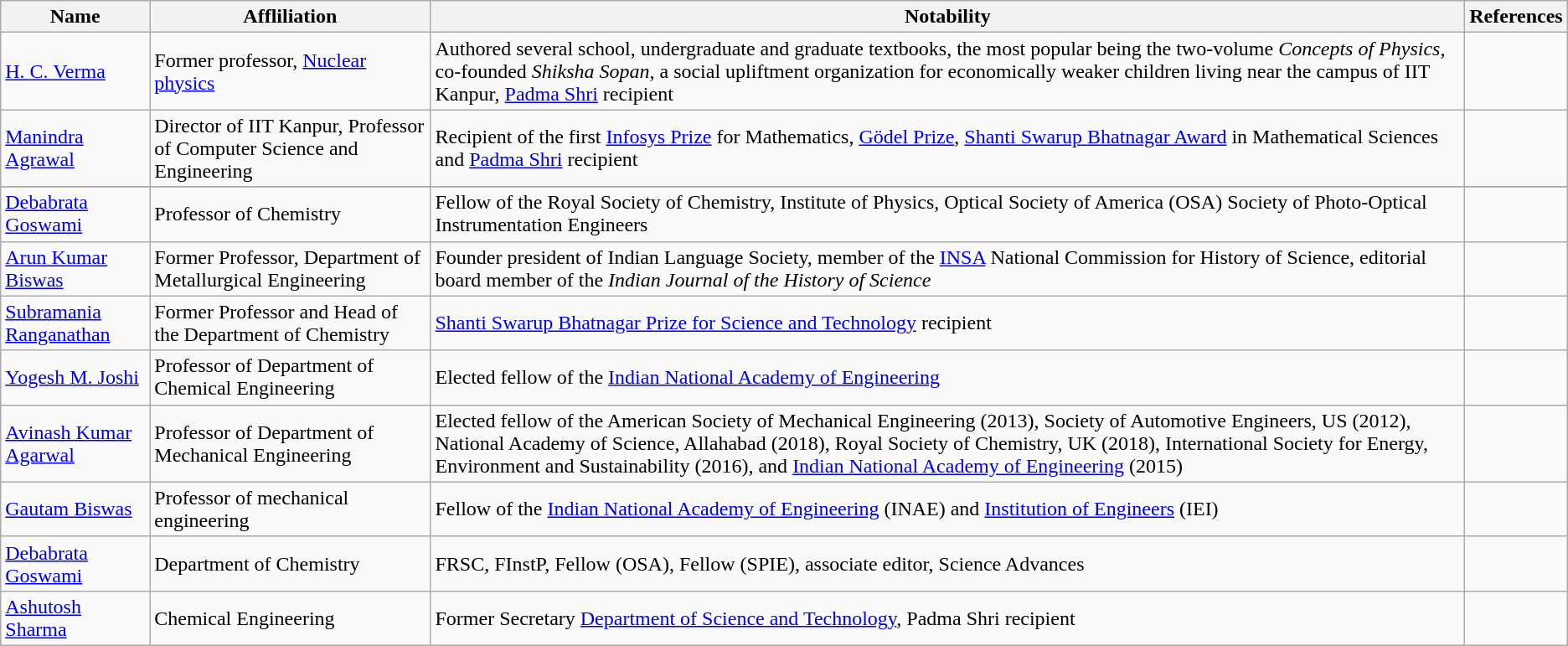<table class="wikitable">
<tr>
<th>Name</th>
<th>Affliliation</th>
<th>Notability</th>
<th>References</th>
</tr>
<tr>
<td><a href='#'>H. C. Verma</a></td>
<td>Former professor, <a href='#'>Nuclear physics</a></td>
<td>Authored several school, undergraduate and graduate textbooks, the most popular being the two-volume <em>Concepts of Physics,</em> co-founded <em>Shiksha Sopan</em>, a social upliftment organization for economically weaker children living near the campus of IIT Kanpur, <a href='#'>Padma Shri</a> recipient</td>
<td></td>
</tr>
<tr>
<td><a href='#'>Manindra Agrawal</a></td>
<td>Director of IIT Kanpur, Professor of Computer Science and Engineering</td>
<td>Recipient of the first <a href='#'>Infosys Prize</a> for Mathematics, <a href='#'>Gödel Prize</a>, <a href='#'>Shanti Swarup Bhatnagar Award</a> in Mathematical Sciences and <a href='#'>Padma Shri</a> recipient</td>
<td></td>
</tr>
<tr>
</tr>
<tr>
<td><a href='#'>Debabrata Goswami</a></td>
<td>Professor of Chemistry</td>
<td>Fellow of the Royal Society of Chemistry, Institute of Physics, Optical Society of America (OSA) Society of Photo-Optical Instrumentation Engineers</td>
<td></td>
</tr>
<tr>
<td><a href='#'>Arun Kumar Biswas</a></td>
<td>Former Professor, Department of Metallurgical Engineering</td>
<td>Founder president of Indian Language Society, member of the <a href='#'>INSA</a> National Commission for History of Science, editorial board member of the <em>Indian Journal of the History of Science</em></td>
<td></td>
</tr>
<tr>
<td><a href='#'>Subramania Ranganathan</a></td>
<td>Former Professor and Head of the Department of Chemistry</td>
<td><a href='#'>Shanti Swarup Bhatnagar Prize for Science and Technology</a> recipient</td>
<td></td>
</tr>
<tr>
<td><a href='#'>Yogesh M. Joshi</a></td>
<td>Professor of Department of Chemical Engineering</td>
<td>Elected fellow of the <a href='#'>Indian National Academy of Engineering</a></td>
<td></td>
</tr>
<tr>
<td><a href='#'>Avinash Kumar Agarwal</a></td>
<td>Professor of Department of Mechanical Engineering</td>
<td>Elected fellow of the American Society of Mechanical Engineering (2013), Society of Automotive Engineers, US (2012), National Academy of Science, Allahabad (2018), Royal Society of Chemistry, UK (2018), International Society for Energy, Environment and Sustainability (2016), and <a href='#'>Indian National Academy of Engineering</a> (2015)</td>
<td></td>
</tr>
<tr>
<td><a href='#'>Gautam Biswas</a></td>
<td>Professor of mechanical engineering</td>
<td>Fellow of the <a href='#'>Indian National Academy of Engineering</a> (INAE) and <a href='#'>Institution of Engineers</a> (IEI)</td>
<td></td>
</tr>
<tr>
<td><a href='#'>Debabrata Goswami</a></td>
<td>Department of Chemistry</td>
<td>FRSC, FInstP, Fellow (OSA), Fellow (SPIE), associate editor, Science Advances</td>
<td></td>
</tr>
<tr>
<td><a href='#'>Ashutosh Sharma</a></td>
<td>Chemical Engineering</td>
<td>Former Secretary <a href='#'>Department of Science and Technology</a>, Padma Shri recipient</td>
<td></td>
</tr>
</table>
